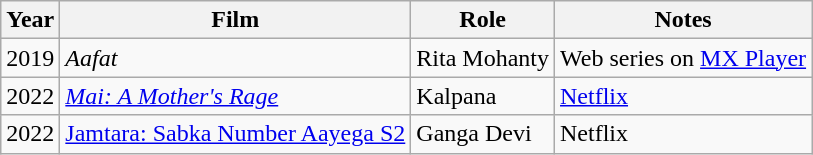<table class="wikitable sortable plainrowheaders">
<tr style="text-align:center;">
<th scope="col">Year</th>
<th scope="col">Film</th>
<th scope="col">Role</th>
<th class="unsortable" scope="col">Notes</th>
</tr>
<tr>
<td>2019</td>
<td><em>Aafat</em></td>
<td>Rita Mohanty</td>
<td>Web series on <a href='#'>MX Player</a></td>
</tr>
<tr>
<td>2022</td>
<td><em><a href='#'>Mai: A Mother's Rage</a></em></td>
<td>Kalpana</td>
<td><a href='#'>Netflix</a></td>
</tr>
<tr>
<td>2022</td>
<td><a href='#'>Jamtara: Sabka Number Aayega S2</a></td>
<td>Ganga Devi</td>
<td>Netflix</td>
</tr>
</table>
